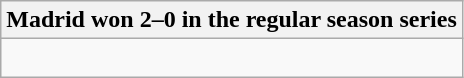<table class="wikitable collapsible collapsed">
<tr>
<th>Madrid won 2–0 in the regular season series</th>
</tr>
<tr>
<td><br>
</td>
</tr>
</table>
